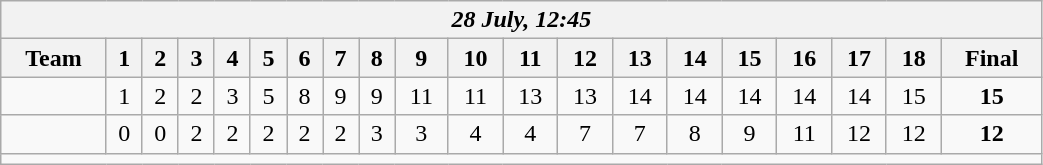<table class=wikitable style="text-align:center; width: 55%">
<tr>
<th colspan=20><em>28 July, 12:45</em></th>
</tr>
<tr>
<th>Team</th>
<th>1</th>
<th>2</th>
<th>3</th>
<th>4</th>
<th>5</th>
<th>6</th>
<th>7</th>
<th>8</th>
<th>9</th>
<th>10</th>
<th>11</th>
<th>12</th>
<th>13</th>
<th>14</th>
<th>15</th>
<th>16</th>
<th>17</th>
<th>18</th>
<th>Final</th>
</tr>
<tr>
<td align=left><strong></strong></td>
<td>1</td>
<td>2</td>
<td>2</td>
<td>3</td>
<td>5</td>
<td>8</td>
<td>9</td>
<td>9</td>
<td>11</td>
<td>11</td>
<td>13</td>
<td>13</td>
<td>14</td>
<td>14</td>
<td>14</td>
<td>14</td>
<td>14</td>
<td>15</td>
<td><strong>15</strong></td>
</tr>
<tr>
<td align=left></td>
<td>0</td>
<td>0</td>
<td>2</td>
<td>2</td>
<td>2</td>
<td>2</td>
<td>2</td>
<td>3</td>
<td>3</td>
<td>4</td>
<td>4</td>
<td>7</td>
<td>7</td>
<td>8</td>
<td>9</td>
<td>11</td>
<td>12</td>
<td>12</td>
<td><strong>12</strong></td>
</tr>
<tr>
<td colspan=20></td>
</tr>
</table>
